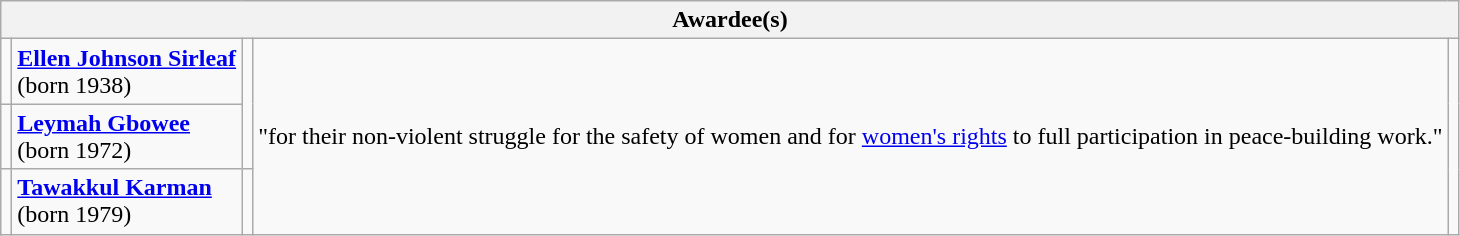<table class="wikitable">
<tr>
<th colspan="5">Awardee(s)</th>
</tr>
<tr>
<td></td>
<td><strong><a href='#'>Ellen Johnson Sirleaf</a></strong><br>(born 1938)</td>
<td rowspan="2"></td>
<td rowspan="3">"for their non-violent struggle for the safety of women and for <a href='#'>women's rights</a> to full participation in peace-building work."</td>
<td rowspan="3"></td>
</tr>
<tr>
<td></td>
<td><strong><a href='#'>Leymah Gbowee</a></strong><br>(born 1972)</td>
</tr>
<tr>
<td></td>
<td><strong><a href='#'>Tawakkul Karman</a></strong><br>(born 1979)</td>
<td></td>
</tr>
</table>
